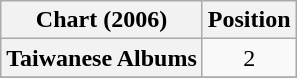<table class="wikitable plainrowheaders" style="text-align:center">
<tr>
<th scope="col">Chart (2006)</th>
<th scope="col">Position</th>
</tr>
<tr>
<th scope="row">Taiwanese Albums</th>
<td>2</td>
</tr>
<tr>
</tr>
</table>
